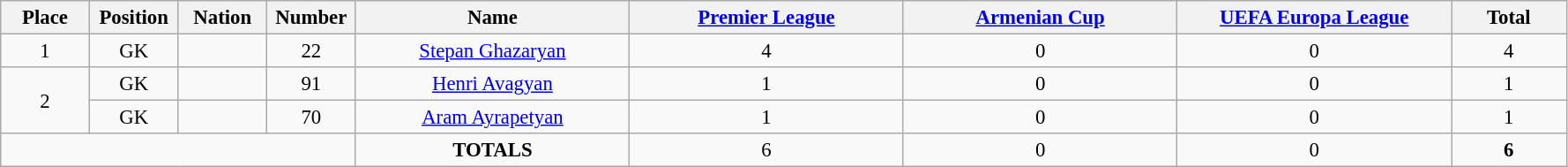<table class="wikitable" style="font-size: 95%; text-align: center;">
<tr>
<th width=60>Place</th>
<th width=60>Position</th>
<th width=60>Nation</th>
<th width=60>Number</th>
<th width=200>Name</th>
<th width=200><a href='#'>Premier League</a></th>
<th width=200><a href='#'>Armenian Cup</a></th>
<th width=200><a href='#'>UEFA Europa League</a></th>
<th width=80><strong>Total</strong></th>
</tr>
<tr>
<td>1</td>
<td>GK</td>
<td></td>
<td>22</td>
<td><a href='#'>Stepan Ghazaryan</a></td>
<td>4</td>
<td>0</td>
<td>0</td>
<td>4</td>
</tr>
<tr>
<td rowspan="2">2</td>
<td>GK</td>
<td></td>
<td>91</td>
<td><a href='#'>Henri Avagyan</a></td>
<td>1</td>
<td>0</td>
<td>0</td>
<td>1</td>
</tr>
<tr>
<td>GK</td>
<td></td>
<td>70</td>
<td><a href='#'>Aram Ayrapetyan</a></td>
<td>1</td>
<td>0</td>
<td>0</td>
<td>1</td>
</tr>
<tr>
<td colspan="4"></td>
<td><strong>TOTALS</strong></td>
<td>6</td>
<td>0</td>
<td>0</td>
<td><strong>6</strong></td>
</tr>
</table>
